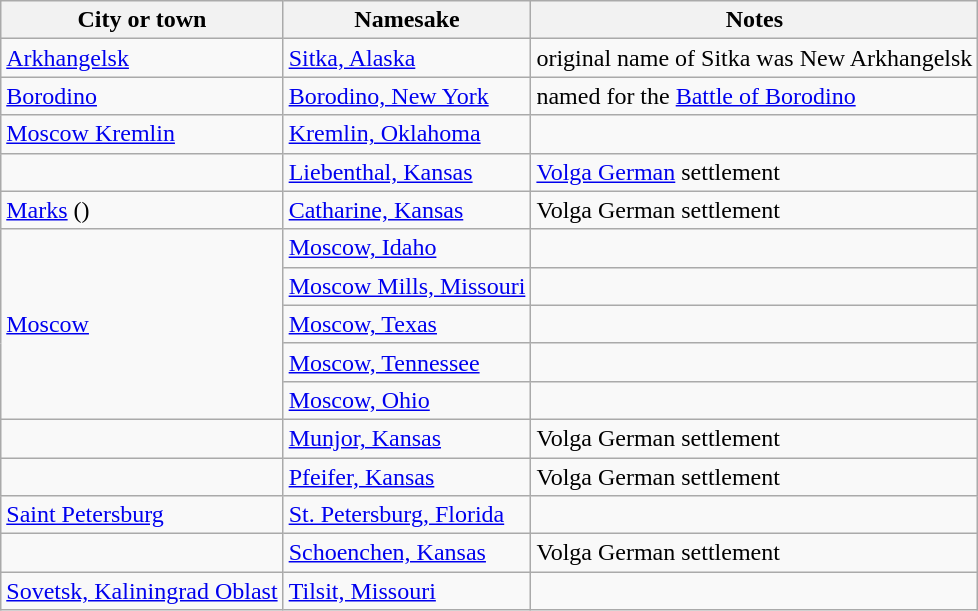<table class="wikitable">
<tr>
<th>City or town</th>
<th>Namesake</th>
<th>Notes</th>
</tr>
<tr>
<td><a href='#'>Arkhangelsk</a></td>
<td><a href='#'>Sitka, Alaska</a></td>
<td> original name of Sitka was New Arkhangelsk</td>
</tr>
<tr>
<td><a href='#'>Borodino</a></td>
<td><a href='#'>Borodino, New York</a></td>
<td> named for the <a href='#'>Battle of Borodino</a></td>
</tr>
<tr>
<td><a href='#'>Moscow Kremlin</a></td>
<td><a href='#'>Kremlin, Oklahoma</a></td>
<td></td>
</tr>
<tr>
<td></td>
<td><a href='#'>Liebenthal, Kansas</a></td>
<td><a href='#'>Volga German</a> settlement</td>
</tr>
<tr>
<td><a href='#'>Marks</a> ()</td>
<td><a href='#'>Catharine, Kansas</a></td>
<td>Volga German settlement</td>
</tr>
<tr>
<td rowspan="5"><a href='#'>Moscow</a></td>
<td><a href='#'>Moscow, Idaho</a></td>
<td> </td>
</tr>
<tr>
<td><a href='#'>Moscow Mills, Missouri</a></td>
<td> </td>
</tr>
<tr>
<td><a href='#'>Moscow, Texas</a></td>
<td></td>
</tr>
<tr>
<td><a href='#'>Moscow, Tennessee</a></td>
<td></td>
</tr>
<tr>
<td><a href='#'>Moscow, Ohio</a></td>
</tr>
<tr>
<td></td>
<td><a href='#'>Munjor, Kansas</a></td>
<td>Volga German settlement</td>
</tr>
<tr>
<td></td>
<td><a href='#'>Pfeifer, Kansas</a></td>
<td>Volga German settlement</td>
</tr>
<tr>
<td><a href='#'>Saint Petersburg</a></td>
<td><a href='#'>St. Petersburg, Florida</a></td>
<td></td>
</tr>
<tr>
<td></td>
<td><a href='#'>Schoenchen, Kansas</a></td>
<td>Volga German settlement</td>
</tr>
<tr>
<td><a href='#'>Sovetsk, Kaliningrad Oblast</a></td>
<td><a href='#'>Tilsit, Missouri</a></td>
<td></td>
</tr>
</table>
